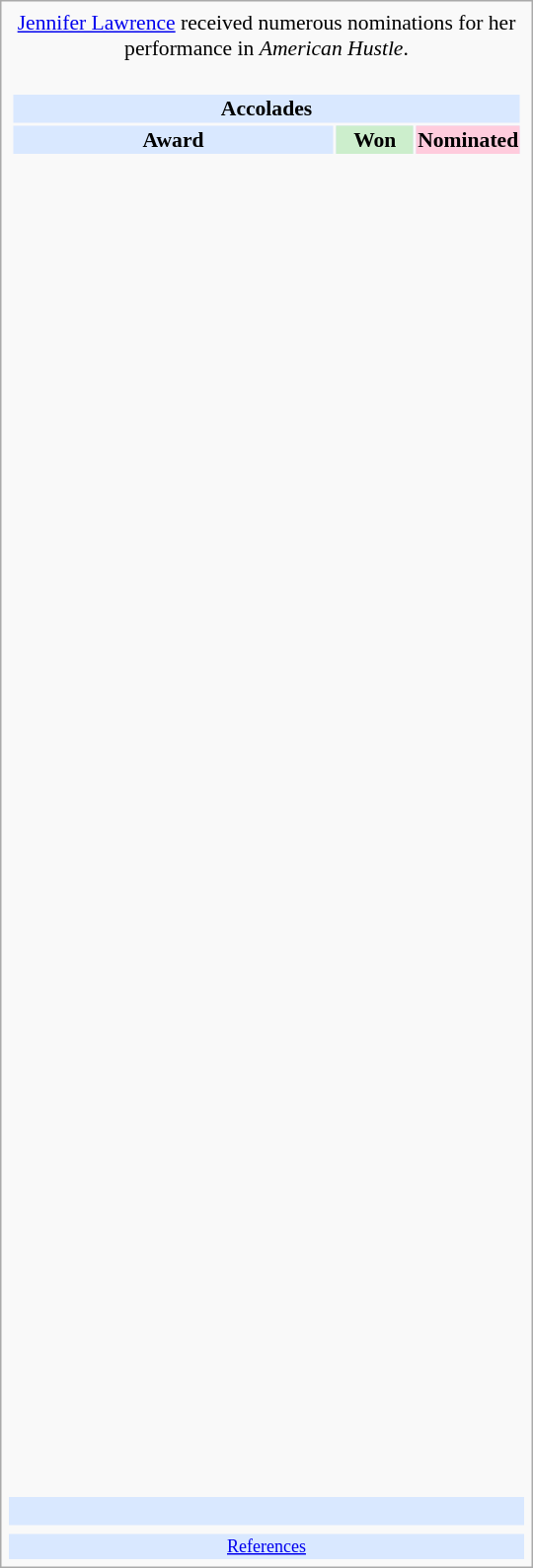<table class="infobox" style="width: 25em; text-align: left; font-size: 90%; vertical-align: middle;">
<tr>
<td colspan="3" style="text-align:center;"> <a href='#'>Jennifer Lawrence</a> received numerous nominations for her performance in <em>American Hustle</em>.</td>
</tr>
<tr>
<td colspan=3><br><table class="collapsible collapsed" width=100%>
<tr>
<th colspan=3 style="background-color: #D9E8FF; text-align: center;">Accolades</th>
</tr>
<tr style="background:#d9e8ff; text-align:center;">
<td style="text-align:center;"><strong>Award</strong></td>
<td style="text-align:center; background:#cec; text-size:0.9em; width:50px;"><strong>Won</strong></td>
<td style="text-align:center; background:#fcd; text-size:0.9em; width:50px;"><strong>Nominated</strong></td>
</tr>
<tr>
<td style="text-align:center;"><br></td>
<td></td>
<td></td>
</tr>
<tr>
<td style="text-align:center;"><br></td>
<td></td>
<td></td>
</tr>
<tr>
<td style="text-align:center;"><br></td>
<td></td>
<td></td>
</tr>
<tr>
<td style="text-align:center;"><br></td>
<td></td>
<td></td>
</tr>
<tr>
<td style="text-align:center;"><br></td>
<td></td>
<td></td>
</tr>
<tr>
<td style="text-align:center;"><br></td>
<td></td>
<td></td>
</tr>
<tr>
<td style="text-align:center;"><br></td>
<td></td>
<td></td>
</tr>
<tr>
<td style="text-align:center;"><br></td>
<td></td>
<td></td>
</tr>
<tr>
<td style="text-align:center;"><br></td>
<td></td>
<td></td>
</tr>
<tr>
<td style="text-align:center;"><br></td>
<td></td>
<td></td>
</tr>
<tr>
<td style="text-align:center;"><br></td>
<td></td>
<td></td>
</tr>
<tr>
<td style="text-align:center;"><br></td>
<td></td>
<td></td>
</tr>
<tr>
<td style="text-align:center;"><br></td>
<td></td>
<td></td>
</tr>
<tr>
<td style="text-align:center;"><br></td>
<td></td>
<td></td>
</tr>
<tr>
<td style="text-align:center;"><br></td>
<td></td>
<td></td>
</tr>
<tr>
<td style="text-align:center;"><br></td>
<td></td>
<td></td>
</tr>
<tr>
<td style="text-align:center;"><br></td>
<td></td>
<td></td>
</tr>
<tr>
<td style="text-align:center;"><br></td>
<td></td>
<td></td>
</tr>
<tr>
<td style="text-align:center;"><br></td>
<td></td>
<td></td>
</tr>
<tr>
<td style="text-align:center;"><br></td>
<td></td>
<td></td>
</tr>
<tr>
<td style="text-align:center;"><br></td>
<td></td>
<td></td>
</tr>
<tr>
<td style="text-align:center;"><br></td>
<td></td>
<td></td>
</tr>
<tr>
<td style=text-align:center;><br></td>
<td></td>
<td></td>
</tr>
<tr>
<td style=text-align:center;><br></td>
<td></td>
<td></td>
</tr>
<tr>
<td style=text-align:center;><br></td>
<td></td>
<td></td>
</tr>
<tr>
<td style=text-align:center;><br></td>
<td></td>
<td></td>
</tr>
<tr>
<td style="text-align:center;"><br></td>
<td></td>
<td></td>
</tr>
<tr>
<td style="text-align:center;"><br></td>
<td></td>
<td></td>
</tr>
<tr>
<td style="text-align:center;"><br></td>
<td></td>
<td></td>
</tr>
<tr>
<td style="text-align:center;"><br></td>
<td></td>
<td></td>
</tr>
<tr>
<td style="text-align:center;"><br></td>
<td></td>
<td></td>
</tr>
<tr>
<td style="text-align:center;"><br></td>
<td></td>
<td></td>
</tr>
<tr>
<td style="text-align:center;"><br></td>
<td></td>
<td></td>
</tr>
<tr>
<td style="text-align:center;"><br></td>
<td></td>
<td></td>
</tr>
<tr>
<td style="text-align:center;"><br></td>
<td></td>
<td></td>
</tr>
<tr>
<td style="text-align:center;"><br></td>
<td></td>
<td></td>
</tr>
<tr>
<td style="text-align:center;"><br></td>
<td></td>
<td></td>
</tr>
<tr>
<td style="text-align:center;"><br></td>
<td></td>
<td></td>
</tr>
<tr>
<td style="text-align:center;"><br></td>
<td></td>
<td></td>
</tr>
<tr>
<td style="text-align:center;"><br></td>
<td></td>
<td></td>
</tr>
<tr>
<td style="text-align:center;"><br></td>
<td></td>
<td></td>
</tr>
<tr>
<td style="text-align:center;"><br></td>
<td></td>
<td></td>
</tr>
<tr>
<td style="text-align:center;"><br></td>
<td></td>
<td></td>
</tr>
</table>
</td>
</tr>
<tr style="background:#d9e8ff;">
<td style="text-align:center;" colspan="3"><br></td>
</tr>
<tr>
<td></td>
<td></td>
<td></td>
</tr>
<tr style="background:#d9e8ff;">
<td colspan="3" style="font-size: smaller; text-align:center;"><a href='#'>References</a></td>
</tr>
</table>
